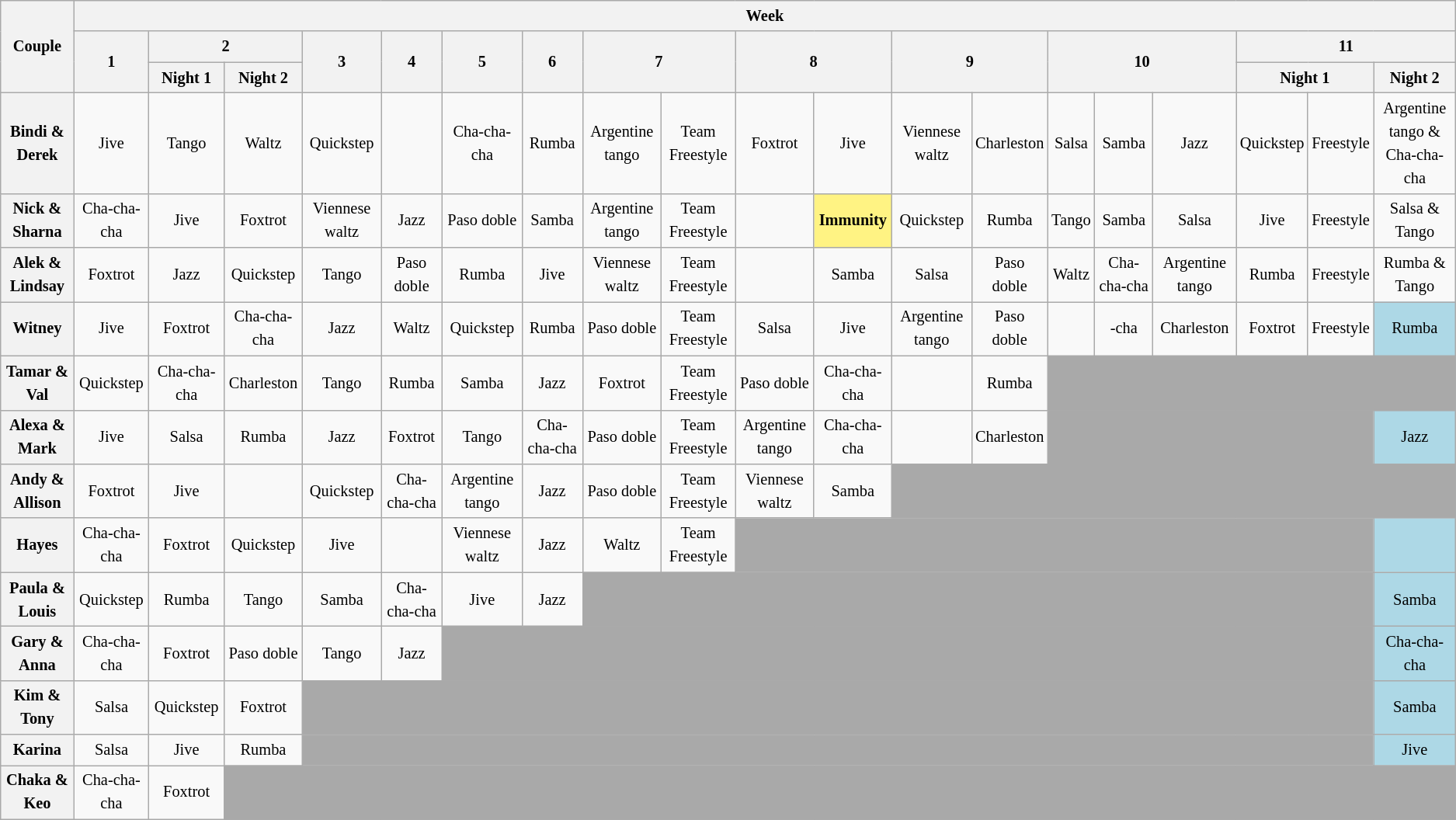<table class="wikitable unsortable" style="text-align:center; font-size:85%; line-height:20px">
<tr>
<th scope="col" rowspan="3">Couple</th>
<th colspan="19">Week</th>
</tr>
<tr>
<th rowspan="2" scope="col">1</th>
<th colspan="2" scope="col">2</th>
<th rowspan="2" scope="col">3</th>
<th rowspan="2" scope="col">4</th>
<th rowspan="2" scope="col">5</th>
<th rowspan="2" scope="col">6</th>
<th colspan="2" rowspan="2" scope="col">7</th>
<th colspan="2" rowspan="2" scope="col">8</th>
<th colspan="2" rowspan="2" scope="col">9</th>
<th colspan="3" rowspan="2" scope="col">10</th>
<th colspan="3" scope="col">11</th>
</tr>
<tr>
<th>Night 1</th>
<th>Night 2</th>
<th colspan="2">Night 1</th>
<th>Night 2</th>
</tr>
<tr>
<th scope="row">Bindi & Derek</th>
<td>Jive</td>
<td>Tango</td>
<td>Waltz</td>
<td>Quickstep</td>
<td></td>
<td>Cha-cha-cha</td>
<td>Rumba</td>
<td>Argentine tango</td>
<td>Team Freestyle</td>
<td>Foxtrot</td>
<td>Jive</td>
<td>Viennese waltz</td>
<td>Charleston</td>
<td>Salsa</td>
<td>Samba</td>
<td>Jazz</td>
<td>Quickstep</td>
<td>Freestyle</td>
<td>Argentine tango &<br>Cha-cha-cha</td>
</tr>
<tr>
<th scope="row">Nick & Sharna</th>
<td>Cha-cha-cha</td>
<td>Jive</td>
<td>Foxtrot</td>
<td>Viennese waltz</td>
<td>Jazz</td>
<td>Paso doble</td>
<td>Samba</td>
<td>Argentine tango</td>
<td>Team Freestyle</td>
<td></td>
<td bgcolor="fff383"><strong>Immunity</strong></td>
<td>Quickstep</td>
<td>Rumba</td>
<td>Tango</td>
<td>Samba</td>
<td>Salsa</td>
<td>Jive</td>
<td>Freestyle</td>
<td>Salsa &<br>Tango</td>
</tr>
<tr>
<th scope="row">Alek & Lindsay</th>
<td>Foxtrot</td>
<td>Jazz</td>
<td>Quickstep</td>
<td>Tango</td>
<td>Paso doble</td>
<td>Rumba</td>
<td>Jive</td>
<td>Viennese waltz</td>
<td>Team Freestyle</td>
<td></td>
<td>Samba</td>
<td>Salsa</td>
<td>Paso doble</td>
<td>Waltz</td>
<td>Cha-cha-cha</td>
<td>Argentine tango</td>
<td>Rumba</td>
<td>Freestyle</td>
<td>Rumba &<br>Tango</td>
</tr>
<tr>
<th scope="row"> Witney</th>
<td>Jive</td>
<td>Foxtrot</td>
<td>Cha-cha-cha</td>
<td>Jazz</td>
<td>Waltz</td>
<td>Quickstep</td>
<td>Rumba</td>
<td>Paso doble</td>
<td>Team Freestyle</td>
<td>Salsa</td>
<td>Jive</td>
<td>Argentine tango</td>
<td>Paso doble</td>
<td></td>
<td>-cha</td>
<td>Charleston</td>
<td>Foxtrot</td>
<td>Freestyle</td>
<td style="background:lightblue">Rumba</td>
</tr>
<tr>
<th scope="row">Tamar & Val</th>
<td>Quickstep</td>
<td>Cha-cha-cha</td>
<td>Charleston</td>
<td>Tango</td>
<td>Rumba</td>
<td>Samba</td>
<td>Jazz</td>
<td>Foxtrot</td>
<td>Team Freestyle</td>
<td>Paso doble</td>
<td>Cha-cha-cha</td>
<td></td>
<td>Rumba</td>
<td colspan="6" style="background:darkgrey"></td>
</tr>
<tr>
<th scope="row">Alexa & Mark</th>
<td>Jive</td>
<td>Salsa</td>
<td>Rumba</td>
<td>Jazz</td>
<td>Foxtrot</td>
<td>Tango</td>
<td>Cha-cha-cha</td>
<td>Paso doble</td>
<td>Team Freestyle</td>
<td>Argentine tango</td>
<td>Cha-cha-cha</td>
<td></td>
<td>Charleston</td>
<td colspan="5" style="background:darkgrey"></td>
<td style="background:lightblue">Jazz</td>
</tr>
<tr>
<th scope="row">Andy & Allison</th>
<td>Foxtrot</td>
<td>Jive</td>
<td></td>
<td>Quickstep</td>
<td>Cha-cha-cha</td>
<td>Argentine tango</td>
<td>Jazz</td>
<td>Paso doble</td>
<td>Team Freestyle</td>
<td>Viennese waltz</td>
<td>Samba</td>
<td colspan="8" style="background:darkgrey"></td>
</tr>
<tr>
<th scope="row">Hayes </th>
<td>Cha-cha-cha</td>
<td>Foxtrot</td>
<td>Quickstep</td>
<td>Jive</td>
<td></td>
<td>Viennese waltz</td>
<td>Jazz</td>
<td>Waltz</td>
<td>Team Freestyle</td>
<td colspan="9" style="background:darkgrey"></td>
<td style="background:lightblue"></td>
</tr>
<tr>
<th scope="row">Paula & Louis</th>
<td>Quickstep</td>
<td>Rumba</td>
<td>Tango</td>
<td>Samba</td>
<td>Cha-cha-cha</td>
<td>Jive</td>
<td>Jazz</td>
<td colspan="11" style="background:darkgrey"></td>
<td style="background:lightblue">Samba</td>
</tr>
<tr>
<th scope="row">Gary & Anna</th>
<td>Cha-cha-cha</td>
<td>Foxtrot</td>
<td>Paso doble</td>
<td>Tango</td>
<td>Jazz</td>
<td colspan="13" style="background:darkgrey"></td>
<td style="background:lightblue">Cha-cha-cha</td>
</tr>
<tr>
<th scope="row">Kim & Tony</th>
<td>Salsa</td>
<td>Quickstep</td>
<td>Foxtrot</td>
<td colspan="15" style="background:darkgrey"></td>
<td style="background:lightblue">Samba</td>
</tr>
<tr>
<th scope="row"> Karina</th>
<td>Salsa</td>
<td>Jive</td>
<td>Rumba</td>
<td colspan="15" style="background:darkgrey"></td>
<td style="background:lightblue">Jive</td>
</tr>
<tr>
<th scope="row">Chaka & Keo</th>
<td>Cha-cha-cha</td>
<td>Foxtrot</td>
<td colspan="17" style="background:darkgrey"></td>
</tr>
</table>
